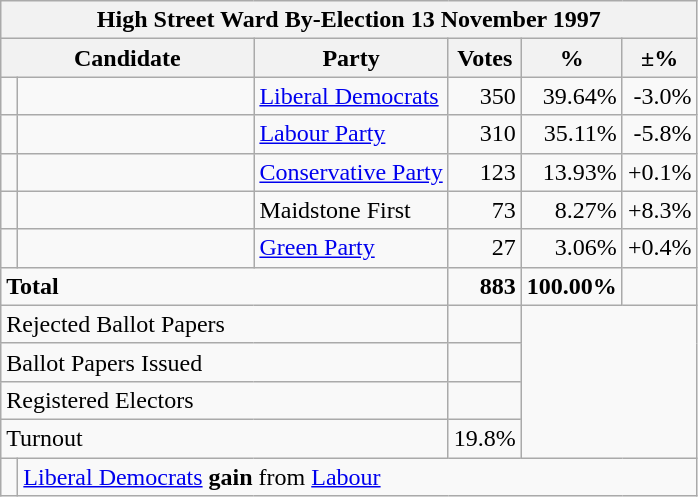<table class="wikitable" style="text-align:right;">
<tr>
<th colspan=6>High Street Ward By-Election 13 November 1997</th>
</tr>
<tr>
<th align=left colspan=2>Candidate</th>
<th align=left>Party</th>
<th align=center>Votes</th>
<th align=center>%</th>
<th align=center>±%</th>
</tr>
<tr>
<td bgcolor=> </td>
<td align=left width="150"></td>
<td align=left><a href='#'>Liberal Democrats</a></td>
<td>350</td>
<td>39.64%</td>
<td>-3.0%</td>
</tr>
<tr>
<td bgcolor=> </td>
<td align=left></td>
<td align=left><a href='#'>Labour Party</a></td>
<td>310</td>
<td>35.11%</td>
<td>-5.8%</td>
</tr>
<tr>
<td bgcolor=> </td>
<td align=left></td>
<td align=left><a href='#'>Conservative Party</a></td>
<td>123</td>
<td>13.93%</td>
<td>+0.1%</td>
</tr>
<tr>
<td></td>
<td align=left></td>
<td align=left>Maidstone First</td>
<td>73</td>
<td>8.27%</td>
<td>+8.3%</td>
</tr>
<tr>
<td bgcolor=> </td>
<td align=left></td>
<td align=left><a href='#'>Green Party</a></td>
<td>27</td>
<td>3.06%</td>
<td>+0.4%</td>
</tr>
<tr>
<td align=left colspan=3><strong>Total</strong></td>
<td><strong>883</strong></td>
<td><strong>100.00%</strong></td>
<td></td>
</tr>
<tr>
<td align=left colspan=3>Rejected Ballot Papers</td>
<td></td>
<td rowspan=4 colspan=2></td>
</tr>
<tr>
<td align=left colspan=3>Ballot Papers Issued</td>
<td></td>
</tr>
<tr>
<td align=left colspan=3>Registered Electors</td>
<td></td>
</tr>
<tr>
<td align=left colspan=3>Turnout</td>
<td>19.8%</td>
</tr>
<tr>
<td bgcolor=> </td>
<td align=left colspan=6><a href='#'>Liberal Democrats</a> <strong>gain</strong> from <a href='#'>Labour</a></td>
</tr>
</table>
